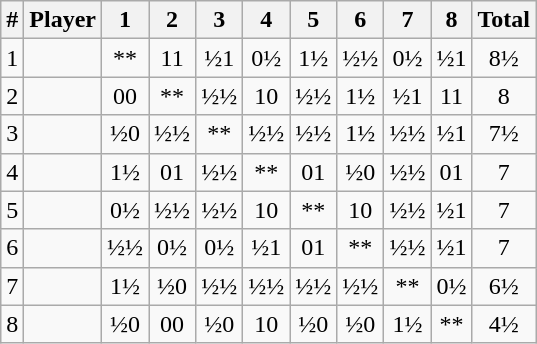<table class="wikitable" style="text-align: center; margin: 0em 4em">
<tr>
<th>#</th>
<th>Player</th>
<th>1</th>
<th>2</th>
<th>3</th>
<th>4</th>
<th>5</th>
<th>6</th>
<th>7</th>
<th>8</th>
<th>Total</th>
</tr>
<tr>
<td>1</td>
<td align=left></td>
<td>**</td>
<td>11</td>
<td>½1</td>
<td>0½</td>
<td>1½</td>
<td>½½</td>
<td>0½</td>
<td>½1</td>
<td>8½</td>
</tr>
<tr>
<td>2</td>
<td align=left></td>
<td>00</td>
<td>**</td>
<td>½½</td>
<td>10</td>
<td>½½</td>
<td>1½</td>
<td>½1</td>
<td>11</td>
<td>8</td>
</tr>
<tr>
<td>3</td>
<td align=left></td>
<td>½0</td>
<td>½½</td>
<td>**</td>
<td>½½</td>
<td>½½</td>
<td>1½</td>
<td>½½</td>
<td>½1</td>
<td>7½</td>
</tr>
<tr>
<td>4</td>
<td align=left></td>
<td>1½</td>
<td>01</td>
<td>½½</td>
<td>**</td>
<td>01</td>
<td>½0</td>
<td>½½</td>
<td>01</td>
<td>7</td>
</tr>
<tr>
<td>5</td>
<td align=left></td>
<td>0½</td>
<td>½½</td>
<td>½½</td>
<td>10</td>
<td>**</td>
<td>10</td>
<td>½½</td>
<td>½1</td>
<td>7</td>
</tr>
<tr>
<td>6</td>
<td align=left></td>
<td>½½</td>
<td>0½</td>
<td>0½</td>
<td>½1</td>
<td>01</td>
<td>**</td>
<td>½½</td>
<td>½1</td>
<td>7</td>
</tr>
<tr>
<td>7</td>
<td align=left></td>
<td>1½</td>
<td>½0</td>
<td>½½</td>
<td>½½</td>
<td>½½</td>
<td>½½</td>
<td>**</td>
<td>0½</td>
<td>6½</td>
</tr>
<tr>
<td>8</td>
<td align=left></td>
<td>½0</td>
<td>00</td>
<td>½0</td>
<td>10</td>
<td>½0</td>
<td>½0</td>
<td>1½</td>
<td>**</td>
<td>4½</td>
</tr>
</table>
